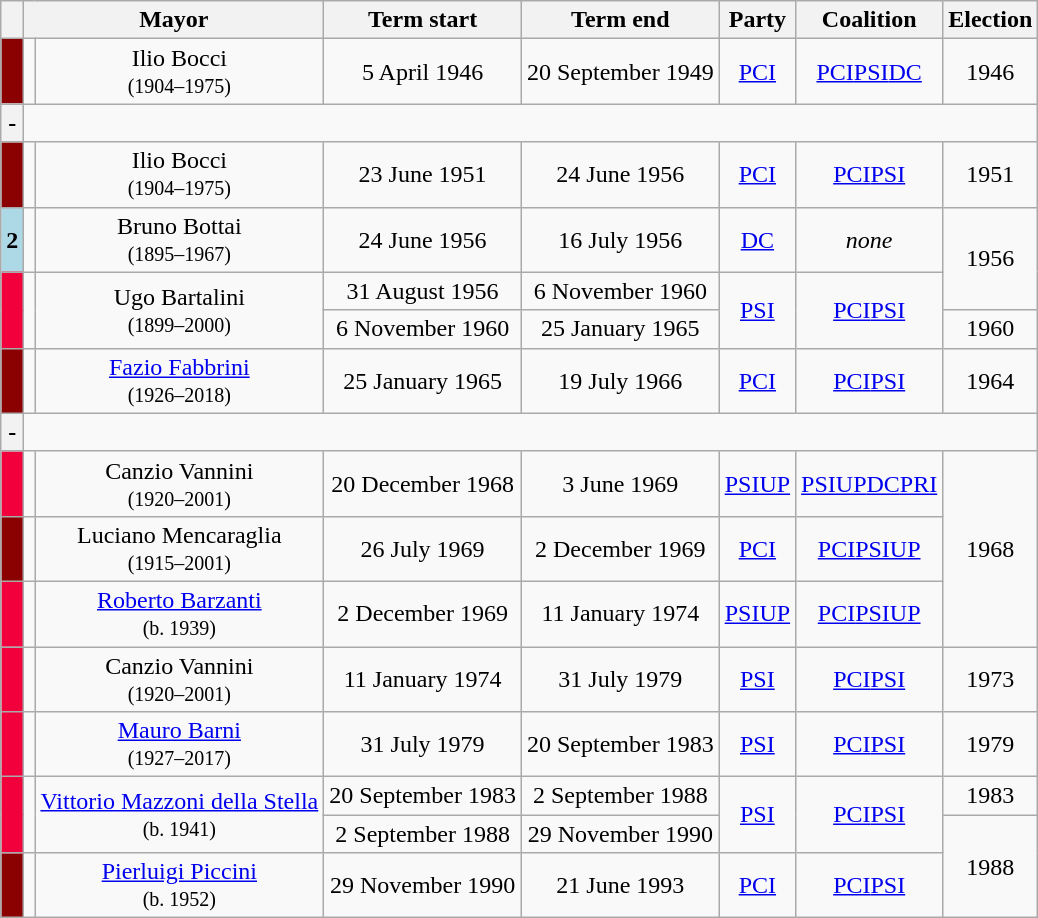<table class="wikitable" style="text-align: center;">
<tr>
<th class=unsortable> </th>
<th colspan="2">Mayor</th>
<th>Term start</th>
<th>Term end</th>
<th>Party</th>
<th>Coalition</th>
<th>Election</th>
</tr>
<tr>
<th style="background:#8B0000;"></th>
<td></td>
<td>Ilio Bocci<br><small>(1904–1975)</small></td>
<td>5 April 1946</td>
<td>20 September 1949</td>
<td><a href='#'>PCI</a></td>
<td><a href='#'>PCI</a><a href='#'>PSI</a><a href='#'>DC</a></td>
<td>1946</td>
</tr>
<tr>
<th style="background:; color:black">-</th>
<td colspan="7"></td>
</tr>
<tr>
<th style="background:#8B0000;"></th>
<td></td>
<td>Ilio Bocci<br><small>(1904–1975)</small></td>
<td>23 June 1951</td>
<td>24 June 1956</td>
<td><a href='#'>PCI</a></td>
<td><a href='#'>PCI</a><a href='#'>PSI</a></td>
<td>1951</td>
</tr>
<tr>
<th style="background:#ADD8E6;">2</th>
<td></td>
<td>Bruno Bottai<br><small>(1895–1967)</small></td>
<td>24 June 1956</td>
<td>16 July 1956</td>
<td><a href='#'>DC</a></td>
<td><em>none</em></td>
<td rowspan="2">1956</td>
</tr>
<tr>
<th rowspan="2" style="background:#F2003C;"></th>
<td rowspan="2"></td>
<td rowspan="2">Ugo Bartalini<br><small>(1899–2000)</small></td>
<td>31 August 1956</td>
<td>6 November 1960</td>
<td rowspan="2"><a href='#'>PSI</a></td>
<td rowspan="2"><a href='#'>PCI</a><a href='#'>PSI</a></td>
</tr>
<tr>
<td>6 November 1960</td>
<td>25 January 1965</td>
<td>1960</td>
</tr>
<tr>
<th style="background:#8B0000;"></th>
<td></td>
<td><a href='#'>Fazio Fabbrini</a><br><small>(1926–2018)</small></td>
<td>25 January 1965</td>
<td>19 July 1966</td>
<td><a href='#'>PCI</a></td>
<td><a href='#'>PCI</a><a href='#'>PSI</a></td>
<td>1964</td>
</tr>
<tr>
<th style="background:; color:black">-</th>
<td colspan="7"></td>
</tr>
<tr>
<th style="background:#F2003C;"></th>
<td></td>
<td>Canzio Vannini<br><small>(1920–2001)</small></td>
<td>20 December 1968</td>
<td>3 June 1969</td>
<td><a href='#'>PSIUP</a></td>
<td><a href='#'>PSIUP</a><a href='#'>DC</a><a href='#'>PRI</a></td>
<td rowspan="3">1968</td>
</tr>
<tr>
<th style="background:#8B0000;"></th>
<td></td>
<td>Luciano Mencaraglia<br><small>(1915–2001)</small></td>
<td>26 July 1969</td>
<td>2 December 1969</td>
<td><a href='#'>PCI</a></td>
<td><a href='#'>PCI</a><a href='#'>PSIUP</a></td>
</tr>
<tr>
<th style="background:#F2003C;"></th>
<td></td>
<td><a href='#'>Roberto Barzanti</a><br><small>(b. 1939)</small></td>
<td>2 December 1969</td>
<td>11 January 1974</td>
<td><a href='#'>PSIUP</a></td>
<td><a href='#'>PCI</a><a href='#'>PSIUP</a></td>
</tr>
<tr>
<th style="background:#F2003C;"></th>
<td></td>
<td>Canzio Vannini<br><small>(1920–2001)</small></td>
<td>11 January 1974</td>
<td>31 July 1979</td>
<td><a href='#'>PSI</a></td>
<td><a href='#'>PCI</a><a href='#'>PSI</a></td>
<td>1973</td>
</tr>
<tr>
<th style="background:#F2003C;"></th>
<td></td>
<td><a href='#'>Mauro Barni</a><br><small>(1927–2017)</small></td>
<td>31 July 1979</td>
<td>20 September 1983</td>
<td><a href='#'>PSI</a></td>
<td><a href='#'>PCI</a><a href='#'>PSI</a></td>
<td>1979</td>
</tr>
<tr>
<th rowspan="2" style="background:#F2003C;"></th>
<td rowspan="2"></td>
<td rowspan="2"><a href='#'>Vittorio Mazzoni della Stella</a><br><small>(b. 1941)</small></td>
<td>20 September 1983</td>
<td>2 September 1988</td>
<td rowspan="2"><a href='#'>PSI</a></td>
<td rowspan="2"><a href='#'>PCI</a><a href='#'>PSI</a></td>
<td>1983</td>
</tr>
<tr>
<td>2 September 1988</td>
<td>29 November 1990</td>
<td rowspan="2">1988</td>
</tr>
<tr>
<th style="background:#8B0000;"></th>
<td></td>
<td><a href='#'>Pierluigi Piccini</a><br><small>(b. 1952)</small></td>
<td>29 November 1990</td>
<td>21 June 1993</td>
<td><a href='#'>PCI</a></td>
<td><a href='#'>PCI</a><a href='#'>PSI</a></td>
</tr>
</table>
